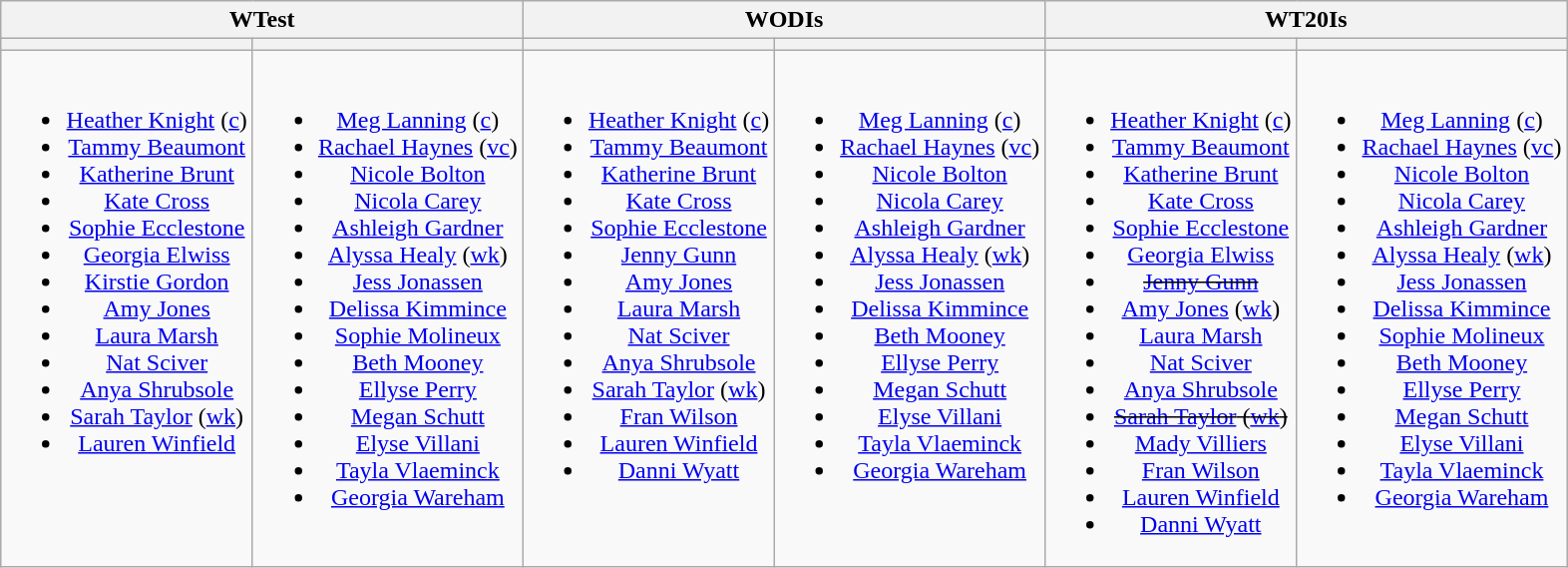<table class="wikitable" style="text-align:center; margin:auto">
<tr>
<th colspan=2>WTest</th>
<th colspan=2>WODIs</th>
<th colspan=2>WT20Is</th>
</tr>
<tr>
<th></th>
<th></th>
<th></th>
<th></th>
<th></th>
<th></th>
</tr>
<tr style="vertical-align:top">
<td><br><ul><li><a href='#'>Heather Knight</a> (<a href='#'>c</a>)</li><li><a href='#'>Tammy Beaumont</a></li><li><a href='#'>Katherine Brunt</a></li><li><a href='#'>Kate Cross</a></li><li><a href='#'>Sophie Ecclestone</a></li><li><a href='#'>Georgia Elwiss</a></li><li><a href='#'>Kirstie Gordon</a></li><li><a href='#'>Amy Jones</a></li><li><a href='#'>Laura Marsh</a></li><li><a href='#'>Nat Sciver</a></li><li><a href='#'>Anya Shrubsole</a></li><li><a href='#'>Sarah Taylor</a> (<a href='#'>wk</a>)</li><li><a href='#'>Lauren Winfield</a></li></ul></td>
<td><br><ul><li><a href='#'>Meg Lanning</a> (<a href='#'>c</a>)</li><li><a href='#'>Rachael Haynes</a> (<a href='#'>vc</a>)</li><li><a href='#'>Nicole Bolton</a></li><li><a href='#'>Nicola Carey</a></li><li><a href='#'>Ashleigh Gardner</a></li><li><a href='#'>Alyssa Healy</a> (<a href='#'>wk</a>)</li><li><a href='#'>Jess Jonassen</a></li><li><a href='#'>Delissa Kimmince</a></li><li><a href='#'>Sophie Molineux</a></li><li><a href='#'>Beth Mooney</a></li><li><a href='#'>Ellyse Perry</a></li><li><a href='#'>Megan Schutt</a></li><li><a href='#'>Elyse Villani</a></li><li><a href='#'>Tayla Vlaeminck</a></li><li><a href='#'>Georgia Wareham</a></li></ul></td>
<td><br><ul><li><a href='#'>Heather Knight</a> (<a href='#'>c</a>)</li><li><a href='#'>Tammy Beaumont</a></li><li><a href='#'>Katherine Brunt</a></li><li><a href='#'>Kate Cross</a></li><li><a href='#'>Sophie Ecclestone</a></li><li><a href='#'>Jenny Gunn</a></li><li><a href='#'>Amy Jones</a></li><li><a href='#'>Laura Marsh</a></li><li><a href='#'>Nat Sciver</a></li><li><a href='#'>Anya Shrubsole</a></li><li><a href='#'>Sarah Taylor</a> (<a href='#'>wk</a>)</li><li><a href='#'>Fran Wilson</a></li><li><a href='#'>Lauren Winfield</a></li><li><a href='#'>Danni Wyatt</a></li></ul></td>
<td><br><ul><li><a href='#'>Meg Lanning</a> (<a href='#'>c</a>)</li><li><a href='#'>Rachael Haynes</a> (<a href='#'>vc</a>)</li><li><a href='#'>Nicole Bolton</a></li><li><a href='#'>Nicola Carey</a></li><li><a href='#'>Ashleigh Gardner</a></li><li><a href='#'>Alyssa Healy</a> (<a href='#'>wk</a>)</li><li><a href='#'>Jess Jonassen</a></li><li><a href='#'>Delissa Kimmince</a></li><li><a href='#'>Beth Mooney</a></li><li><a href='#'>Ellyse Perry</a></li><li><a href='#'>Megan Schutt</a></li><li><a href='#'>Elyse Villani</a></li><li><a href='#'>Tayla Vlaeminck</a></li><li><a href='#'>Georgia Wareham</a></li></ul></td>
<td><br><ul><li><a href='#'>Heather Knight</a> (<a href='#'>c</a>)</li><li><a href='#'>Tammy Beaumont</a></li><li><a href='#'>Katherine Brunt</a></li><li><a href='#'>Kate Cross</a></li><li><a href='#'>Sophie Ecclestone</a></li><li><a href='#'>Georgia Elwiss</a></li><li><s><a href='#'>Jenny Gunn</a></s></li><li><a href='#'>Amy Jones</a> (<a href='#'>wk</a>)</li><li><a href='#'>Laura Marsh</a></li><li><a href='#'>Nat Sciver</a></li><li><a href='#'>Anya Shrubsole</a></li><li><s><a href='#'>Sarah Taylor</a> (<a href='#'>wk</a>)</s></li><li><a href='#'>Mady Villiers</a></li><li><a href='#'>Fran Wilson</a></li><li><a href='#'>Lauren Winfield</a></li><li><a href='#'>Danni Wyatt</a></li></ul></td>
<td><br><ul><li><a href='#'>Meg Lanning</a> (<a href='#'>c</a>)</li><li><a href='#'>Rachael Haynes</a> (<a href='#'>vc</a>)</li><li><a href='#'>Nicole Bolton</a></li><li><a href='#'>Nicola Carey</a></li><li><a href='#'>Ashleigh Gardner</a></li><li><a href='#'>Alyssa Healy</a> (<a href='#'>wk</a>)</li><li><a href='#'>Jess Jonassen</a></li><li><a href='#'>Delissa Kimmince</a></li><li><a href='#'>Sophie Molineux</a></li><li><a href='#'>Beth Mooney</a></li><li><a href='#'>Ellyse Perry</a></li><li><a href='#'>Megan Schutt</a></li><li><a href='#'>Elyse Villani</a></li><li><a href='#'>Tayla Vlaeminck</a></li><li><a href='#'>Georgia Wareham</a></li></ul></td>
</tr>
</table>
